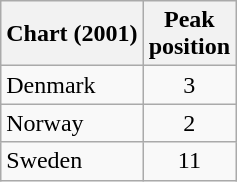<table class="wikitable sortable" border="1">
<tr>
<th scope="col">Chart (2001)</th>
<th scope="col">Peak<br>position</th>
</tr>
<tr>
<td>Denmark</td>
<td style="text-align:center;">3</td>
</tr>
<tr>
<td>Norway</td>
<td style="text-align:center;">2</td>
</tr>
<tr>
<td>Sweden</td>
<td style="text-align:center;">11</td>
</tr>
</table>
